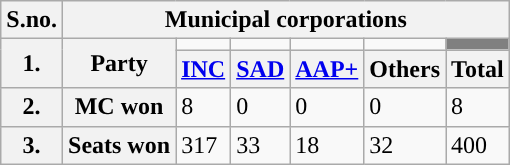<table class="wikitable sortable">
<tr>
<th>S.no.</th>
<th colspan="6">Municipal corporations</th>
</tr>
<tr>
<th rowspan="2">1.</th>
<th rowspan="2">Party</th>
<td style="background:"></td>
<td style="background:"></td>
<td style="background:"></td>
<td style="background:"></td>
<td style="background:grey"></td>
</tr>
<tr>
<th><a href='#'>INC</a></th>
<th><a href='#'>SAD</a></th>
<th><a href='#'>AAP+</a></th>
<th>Others</th>
<th>Total</th>
</tr>
<tr>
<th>2.</th>
<th>MC won</th>
<td>8</td>
<td>0</td>
<td>0</td>
<td>0</td>
<td>8</td>
</tr>
<tr>
<th>3.</th>
<th>Seats won</th>
<td>317</td>
<td>33</td>
<td>18</td>
<td>32</td>
<td>400</td>
</tr>
</table>
